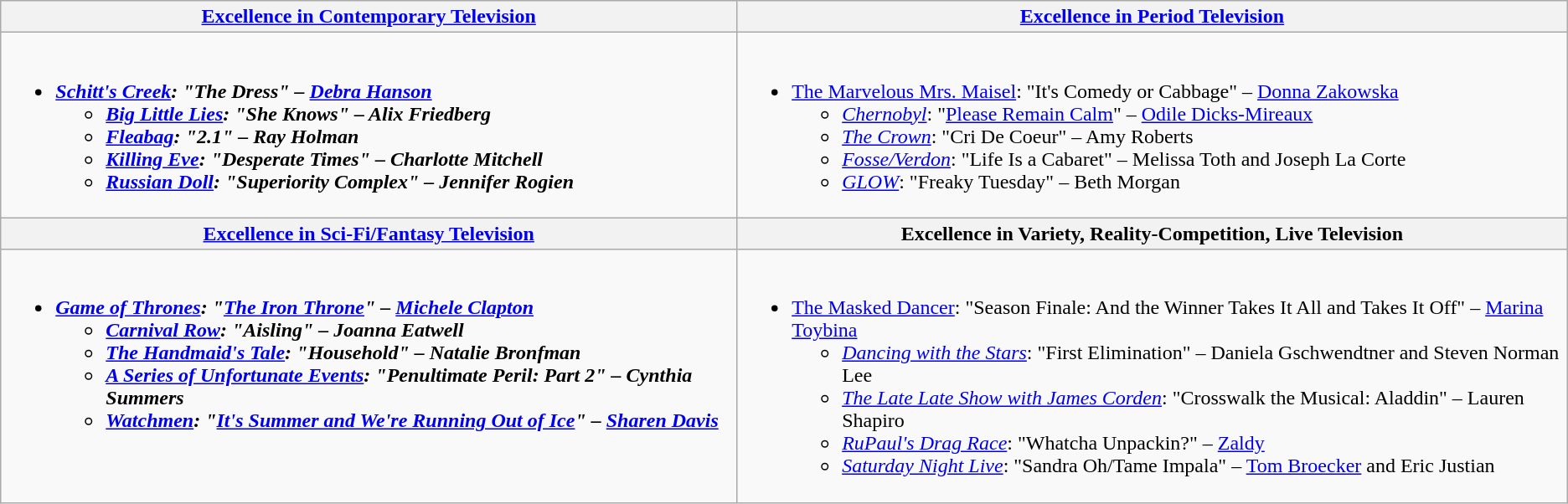<table class=wikitable style="width=100%">
<tr>
<th style="width=50%"><a href='#'>Excellence in Contemporary Television</a></th>
<th style="width=50%"><a href='#'>Excellence in Period Television</a></th>
</tr>
<tr>
<td valign="top"><br><ul><li><strong><em><a href='#'>Schitt's Creek</a><em>: "The Dress" – <a href='#'>Debra Hanson</a><strong><ul><li></em><a href='#'>Big Little Lies</a><em>: "She Knows" – Alix Friedberg</li><li></em><a href='#'>Fleabag</a><em>: "2.1" – Ray Holman</li><li></em><a href='#'>Killing Eve</a><em>: "Desperate Times" – Charlotte Mitchell</li><li></em><a href='#'>Russian Doll</a><em>: "Superiority Complex" – Jennifer Rogien</li></ul></li></ul></td>
<td valign="top"><br><ul><li></em></strong><a href='#'>The Marvelous Mrs. Maisel</a></em>: "It's Comedy or Cabbage" – <a href='#'>Donna Zakowska</a></strong><ul><li><em><a href='#'>Chernobyl</a></em>: "<a href='#'>Please Remain Calm</a>" – <a href='#'>Odile Dicks-Mireaux</a></li><li><em><a href='#'>The Crown</a></em>: "Cri De Coeur" – Amy Roberts</li><li><em><a href='#'>Fosse/Verdon</a></em>: "Life Is a Cabaret" – Melissa Toth and Joseph La Corte</li><li><em><a href='#'>GLOW</a></em>: "Freaky Tuesday" – Beth Morgan</li></ul></li></ul></td>
</tr>
<tr>
<th style="width=50%"><a href='#'>Excellence in Sci-Fi/Fantasy Television</a></th>
<th style="width=50%">Excellence in Variety, Reality-Competition, Live Television</th>
</tr>
<tr>
<td valign="top"><br><ul><li><strong><em><a href='#'>Game of Thrones</a><em>: "<a href='#'>The Iron Throne</a>" – <a href='#'>Michele Clapton</a><strong><ul><li></em><a href='#'>Carnival Row</a><em>: "Aisling" – Joanna Eatwell</li><li></em><a href='#'>The Handmaid's Tale</a><em>: "Household" – Natalie Bronfman</li><li></em><a href='#'>A Series of Unfortunate Events</a><em>: "Penultimate Peril: Part 2" – Cynthia Summers</li><li></em><a href='#'>Watchmen</a><em>: "<a href='#'>It's Summer and We're Running Out of Ice</a>" – <a href='#'>Sharen Davis</a></li></ul></li></ul></td>
<td valign="top"><br><ul><li></em></strong><a href='#'>The Masked Dancer</a></em>: "Season Finale: And the Winner Takes It All and Takes It Off" – <a href='#'>Marina Toybina</a></strong><ul><li><em><a href='#'>Dancing with the Stars</a></em>: "First Elimination" – Daniela Gschwendtner and Steven Norman Lee</li><li><em><a href='#'>The Late Late Show with James Corden</a></em>: "Crosswalk the Musical: Aladdin" – Lauren Shapiro</li><li><em><a href='#'>RuPaul's Drag Race</a></em>: "Whatcha Unpackin?" – <a href='#'>Zaldy</a></li><li><em><a href='#'>Saturday Night Live</a></em>: "Sandra Oh/Tame Impala" – <a href='#'>Tom Broecker</a> and Eric Justian</li></ul></li></ul></td>
</tr>
</table>
